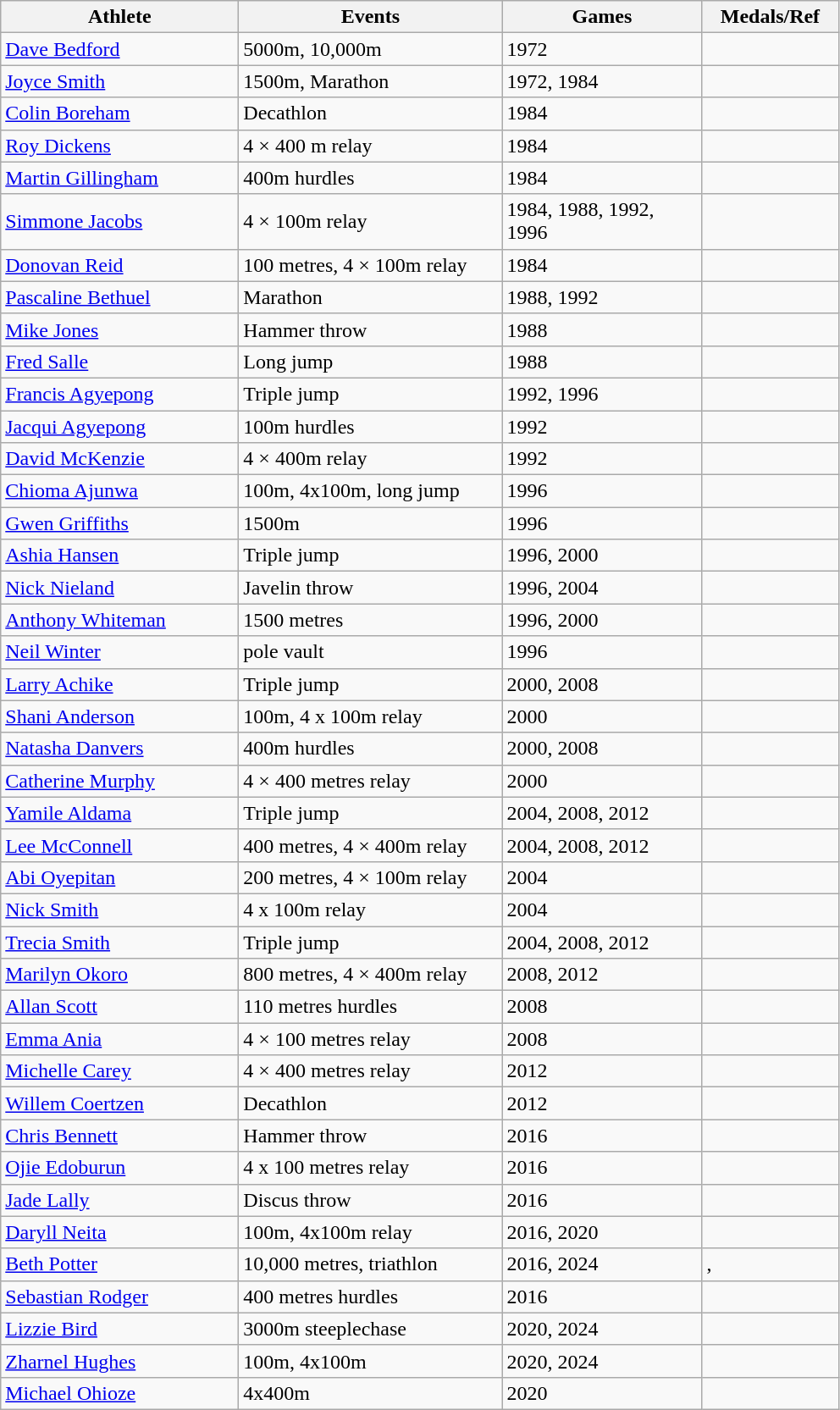<table class="wikitable">
<tr>
<th width=180>Athlete</th>
<th width=200>Events</th>
<th width=150>Games</th>
<th width=100>Medals/Ref</th>
</tr>
<tr>
<td><a href='#'>Dave Bedford</a></td>
<td>5000m, 10,000m</td>
<td>1972</td>
<td></td>
</tr>
<tr>
<td><a href='#'>Joyce Smith</a></td>
<td>1500m, Marathon</td>
<td>1972, 1984</td>
<td></td>
</tr>
<tr>
<td><a href='#'>Colin Boreham</a></td>
<td>Decathlon</td>
<td>1984</td>
<td></td>
</tr>
<tr>
<td><a href='#'>Roy Dickens</a></td>
<td>4 × 400 m relay</td>
<td>1984</td>
<td></td>
</tr>
<tr>
<td><a href='#'>Martin Gillingham</a></td>
<td>400m hurdles</td>
<td>1984</td>
<td></td>
</tr>
<tr>
<td><a href='#'>Simmone Jacobs</a></td>
<td>4 × 100m relay</td>
<td>1984, 1988, 1992, 1996</td>
<td></td>
</tr>
<tr>
<td><a href='#'>Donovan Reid</a></td>
<td>100 metres, 4 × 100m relay</td>
<td>1984</td>
<td></td>
</tr>
<tr>
<td> <a href='#'>Pascaline Bethuel</a></td>
<td>Marathon</td>
<td>1988, 1992</td>
<td></td>
</tr>
<tr>
<td><a href='#'>Mike Jones</a></td>
<td>Hammer throw</td>
<td>1988</td>
<td></td>
</tr>
<tr>
<td> <a href='#'>Fred Salle</a></td>
<td>Long jump</td>
<td>1988</td>
<td></td>
</tr>
<tr>
<td><a href='#'>Francis Agyepong</a></td>
<td>Triple jump</td>
<td>1992, 1996</td>
<td></td>
</tr>
<tr>
<td><a href='#'>Jacqui Agyepong</a></td>
<td>100m hurdles</td>
<td>1992</td>
<td></td>
</tr>
<tr>
<td><a href='#'>David McKenzie</a></td>
<td>4 × 400m relay</td>
<td>1992</td>
<td></td>
</tr>
<tr>
<td> <a href='#'>Chioma Ajunwa</a></td>
<td>100m, 4x100m, long jump</td>
<td>1996</td>
<td></td>
</tr>
<tr>
<td> <a href='#'>Gwen Griffiths</a></td>
<td>1500m</td>
<td>1996</td>
<td></td>
</tr>
<tr>
<td><a href='#'>Ashia Hansen</a></td>
<td>Triple jump</td>
<td>1996, 2000</td>
<td></td>
</tr>
<tr>
<td><a href='#'>Nick Nieland</a></td>
<td>Javelin throw</td>
<td>1996, 2004</td>
<td></td>
</tr>
<tr>
<td><a href='#'>Anthony Whiteman</a></td>
<td>1500 metres</td>
<td>1996, 2000</td>
<td></td>
</tr>
<tr>
<td> <a href='#'>Neil Winter</a></td>
<td>pole vault</td>
<td>1996</td>
<td></td>
</tr>
<tr>
<td><a href='#'>Larry Achike</a></td>
<td>Triple jump</td>
<td>2000, 2008</td>
<td></td>
</tr>
<tr>
<td><a href='#'>Shani Anderson</a></td>
<td>100m, 4 x 100m relay</td>
<td>2000</td>
<td></td>
</tr>
<tr>
<td><a href='#'>Natasha Danvers</a></td>
<td>400m hurdles</td>
<td>2000, 2008</td>
<td></td>
</tr>
<tr>
<td><a href='#'>Catherine Murphy</a></td>
<td>4 × 400 metres relay</td>
<td>2000</td>
<td></td>
</tr>
<tr>
<td> <a href='#'>Yamile Aldama</a></td>
<td>Triple jump</td>
<td>2004, 2008, 2012</td>
<td></td>
</tr>
<tr>
<td> <a href='#'>Lee McConnell</a></td>
<td>400 metres, 4 × 400m relay</td>
<td>2004, 2008, 2012</td>
<td></td>
</tr>
<tr>
<td><a href='#'>Abi Oyepitan</a></td>
<td>200 metres, 4 × 100m relay</td>
<td>2004</td>
<td></td>
</tr>
<tr>
<td><a href='#'>Nick Smith</a></td>
<td>4 x 100m relay</td>
<td>2004</td>
<td></td>
</tr>
<tr>
<td> <a href='#'>Trecia Smith</a></td>
<td>Triple jump</td>
<td>2004, 2008, 2012</td>
<td></td>
</tr>
<tr>
<td><a href='#'>Marilyn Okoro</a></td>
<td>800 metres, 4 × 400m relay</td>
<td>2008, 2012</td>
<td></td>
</tr>
<tr>
<td> <a href='#'>Allan Scott</a></td>
<td>110 metres hurdles</td>
<td>2008</td>
<td></td>
</tr>
<tr>
<td><a href='#'>Emma Ania</a></td>
<td>4 × 100 metres relay</td>
<td>2008</td>
<td></td>
</tr>
<tr>
<td> <a href='#'>Michelle Carey</a></td>
<td>4 × 400 metres relay</td>
<td>2012</td>
<td></td>
</tr>
<tr>
<td> <a href='#'>Willem Coertzen</a></td>
<td>Decathlon</td>
<td>2012</td>
<td></td>
</tr>
<tr>
<td><a href='#'>Chris Bennett</a></td>
<td>Hammer throw</td>
<td>2016</td>
<td></td>
</tr>
<tr>
<td><a href='#'>Ojie Edoburun</a></td>
<td>4 x 100 metres relay</td>
<td>2016</td>
<td></td>
</tr>
<tr>
<td><a href='#'>Jade Lally</a></td>
<td>Discus throw</td>
<td>2016</td>
<td></td>
</tr>
<tr>
<td><a href='#'>Daryll Neita</a></td>
<td>100m, 4x100m relay</td>
<td>2016, 2020</td>
<td></td>
</tr>
<tr>
<td> <a href='#'>Beth Potter</a></td>
<td>10,000 metres, triathlon</td>
<td>2016, 2024</td>
<td>, </td>
</tr>
<tr>
<td><a href='#'>Sebastian Rodger</a></td>
<td>400 metres hurdles</td>
<td>2016</td>
<td></td>
</tr>
<tr>
<td><a href='#'>Lizzie Bird</a></td>
<td>3000m steeplechase</td>
<td>2020, 2024</td>
<td></td>
</tr>
<tr>
<td><a href='#'>Zharnel Hughes</a></td>
<td>100m, 4x100m</td>
<td>2020, 2024</td>
<td></td>
</tr>
<tr>
<td><a href='#'>Michael Ohioze</a></td>
<td>4x400m</td>
<td>2020</td>
<td></td>
</tr>
</table>
